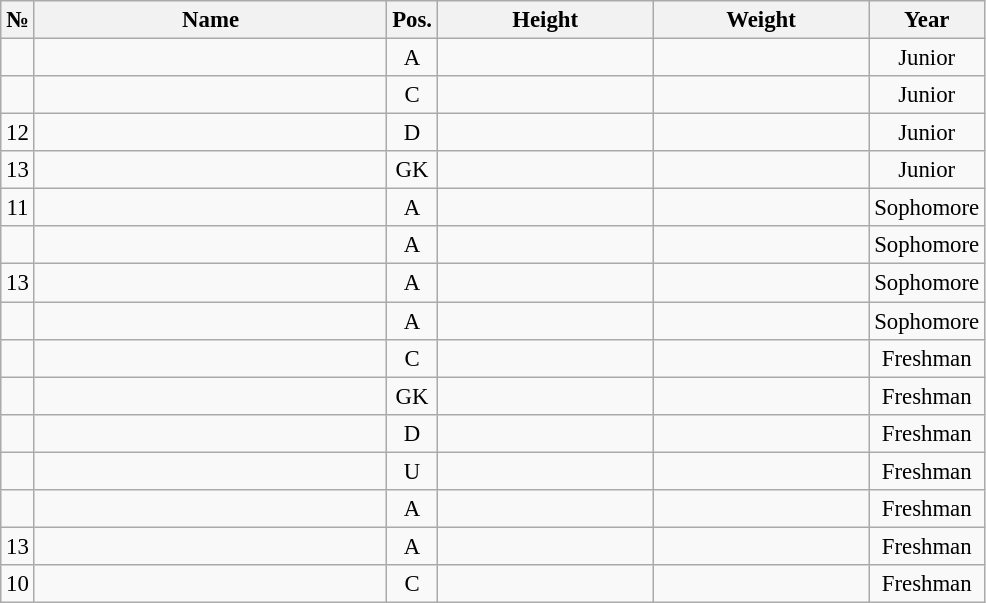<table class="wikitable sortable" style="font-size:95%; text-align:center;">
<tr>
<th>№</th>
<th style="width:15em">Name</th>
<th>Pos.</th>
<th style="width:9em">Height</th>
<th style="width:9em">Weight</th>
<th>Year</th>
</tr>
<tr>
<td></td>
<td align=left></td>
<td>A</td>
<td></td>
<td></td>
<td>Junior</td>
</tr>
<tr>
<td></td>
<td align=left></td>
<td>C</td>
<td></td>
<td></td>
<td>Junior</td>
</tr>
<tr>
<td>12</td>
<td align=left></td>
<td>D</td>
<td></td>
<td></td>
<td>Junior</td>
</tr>
<tr>
<td>13</td>
<td align=left></td>
<td>GK</td>
<td></td>
<td></td>
<td>Junior</td>
</tr>
<tr>
<td>11</td>
<td align=left></td>
<td>A</td>
<td></td>
<td></td>
<td>Sophomore</td>
</tr>
<tr>
<td></td>
<td align=left></td>
<td>A</td>
<td></td>
<td></td>
<td>Sophomore</td>
</tr>
<tr>
<td>13</td>
<td align=left></td>
<td>A</td>
<td></td>
<td></td>
<td>Sophomore</td>
</tr>
<tr>
<td></td>
<td align=left></td>
<td>A</td>
<td></td>
<td></td>
<td>Sophomore</td>
</tr>
<tr>
<td></td>
<td align=left></td>
<td>C</td>
<td></td>
<td></td>
<td>Freshman</td>
</tr>
<tr>
<td></td>
<td align=left></td>
<td>GK</td>
<td></td>
<td></td>
<td>Freshman</td>
</tr>
<tr>
<td></td>
<td align=left></td>
<td>D</td>
<td></td>
<td></td>
<td>Freshman</td>
</tr>
<tr>
<td></td>
<td align=left></td>
<td>U</td>
<td></td>
<td></td>
<td>Freshman</td>
</tr>
<tr>
<td></td>
<td align=left></td>
<td>A</td>
<td></td>
<td></td>
<td>Freshman</td>
</tr>
<tr>
<td>13</td>
<td align=left></td>
<td>A</td>
<td></td>
<td></td>
<td>Freshman</td>
</tr>
<tr>
<td>10</td>
<td align=left></td>
<td>C</td>
<td></td>
<td></td>
<td>Freshman</td>
</tr>
</table>
